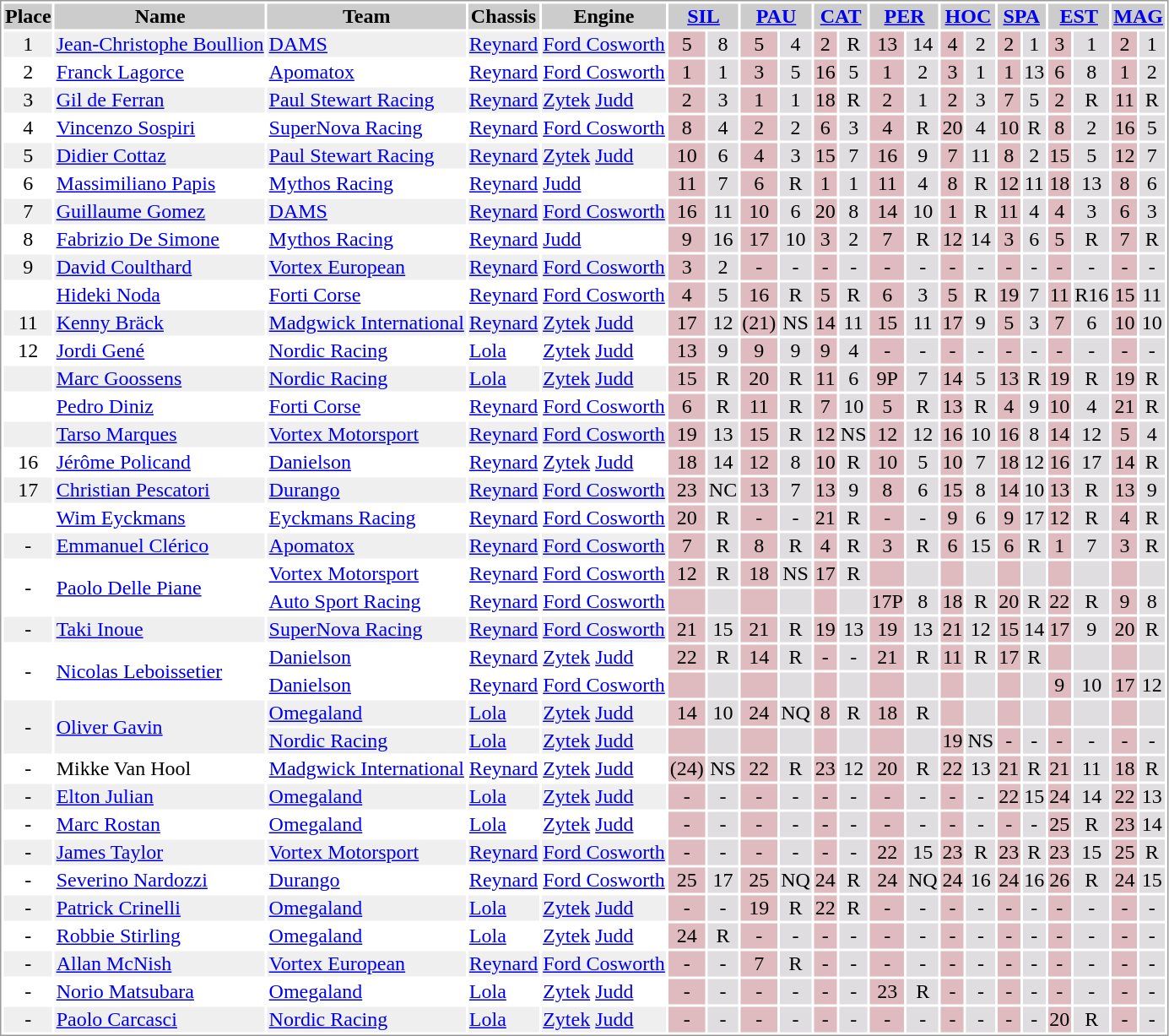<table border="0" style="border: 1px solid #999; background-color:#FFFFFF; text-align:center">
<tr align="center" style="background:#CCCCCC;">
<td><strong>Place</strong></td>
<td><strong>Name</strong></td>
<td><strong>Team</strong></td>
<td><strong>Chassis</strong></td>
<td><strong>Engine</strong></td>
<th colspan=2><a href='#'>SIL</a><br></th>
<th colspan=2><a href='#'>PAU</a><br></th>
<th colspan=2><a href='#'>CAT</a><br></th>
<th colspan=2><a href='#'>PER</a><br></th>
<th colspan=2><a href='#'>HOC</a><br></th>
<th colspan=2><a href='#'>SPA</a><br></th>
<th colspan=2><a href='#'>EST</a><br></th>
<th colspan=2><a href='#'>MAG</a><br></th>
</tr>
<tr style="background:#EFEFEF;">
<td>1</td>
<td align="left"> <a href='#'>Jean-Christophe Boullion</a></td>
<td align="left"><a href='#'>DAMS</a></td>
<td align="left"><a href='#'>Reynard</a></td>
<td align="left"><a href='#'>Ford Cosworth</a></td>
<td style="background:#DFBBBF;">5</td>
<td style="background:#DFDDDF;">8</td>
<td style="background:#DFBBBF;">5</td>
<td style="background:#DFDDDF;">4</td>
<td style="background:#DFBBBF;">2</td>
<td style="background:#DFDDDF;">R</td>
<td style="background:#DFBBBF;">13</td>
<td style="background:#DFDDDF;">14</td>
<td style="background:#DFBBBF;">4</td>
<td style="background:#DFDDDF;">2</td>
<td style="background:#DFBBBF;">2</td>
<td style="background:#DFDDDF;">1</td>
<td style="background:#DFBBBF;">3</td>
<td style="background:#DFDDDF;">1</td>
<td style="background:#DFBBBF;">2</td>
<td style="background:#DFDDDF;">1</td>
</tr>
<tr>
<td>2</td>
<td align="left"> <a href='#'>Franck Lagorce</a></td>
<td align="left"><a href='#'>Apomatox</a></td>
<td align="left"><a href='#'>Reynard</a></td>
<td align="left"><a href='#'>Ford Cosworth</a></td>
<td style="background:#DFBBBF;">1</td>
<td style="background:#DFDDDF;">1</td>
<td style="background:#DFBBBF;">3</td>
<td style="background:#DFDDDF;">5</td>
<td style="background:#DFBBBF;">16</td>
<td style="background:#DFDDDF;">5</td>
<td style="background:#DFBBBF;">1</td>
<td style="background:#DFDDDF;">2</td>
<td style="background:#DFBBBF;">3</td>
<td style="background:#DFDDDF;">1</td>
<td style="background:#DFBBBF;">1</td>
<td style="background:#DFDDDF;">13</td>
<td style="background:#DFBBBF;">6</td>
<td style="background:#DFDDDF;">8</td>
<td style="background:#DFBBBF;">1</td>
<td style="background:#DFDDDF;">2</td>
</tr>
<tr style="background:#EFEFEF;">
<td>3</td>
<td align="left"> <a href='#'>Gil de Ferran</a></td>
<td align="left"><a href='#'>Paul Stewart Racing</a></td>
<td align="left"><a href='#'>Reynard</a></td>
<td align="left"><a href='#'>Zytek</a> <a href='#'>Judd</a></td>
<td style="background:#DFBBBF;">2</td>
<td style="background:#DFDDDF;">3</td>
<td style="background:#DFBBBF;">1</td>
<td style="background:#DFDDDF;">1</td>
<td style="background:#DFBBBF;">18</td>
<td style="background:#DFDDDF;">R</td>
<td style="background:#DFBBBF;">2</td>
<td style="background:#DFDDDF;">1</td>
<td style="background:#DFBBBF;">2</td>
<td style="background:#DFDDDF;">3</td>
<td style="background:#DFBBBF;">7</td>
<td style="background:#DFDDDF;">5</td>
<td style="background:#DFBBBF;">2</td>
<td style="background:#DFDDDF;">R</td>
<td style="background:#DFBBBF;">11</td>
<td style="background:#DFDDDF;">R</td>
</tr>
<tr>
<td>4</td>
<td align="left"> <a href='#'>Vincenzo Sospiri</a></td>
<td align="left"><a href='#'>SuperNova Racing</a></td>
<td align="left"><a href='#'>Reynard</a></td>
<td align="left"><a href='#'>Ford Cosworth</a></td>
<td style="background:#DFBBBF;">8</td>
<td style="background:#DFDDDF;">4</td>
<td style="background:#DFBBBF;">2</td>
<td style="background:#DFDDDF;">2</td>
<td style="background:#DFBBBF;">6</td>
<td style="background:#DFDDDF;">3</td>
<td style="background:#DFBBBF;">4</td>
<td style="background:#DFDDDF;">R</td>
<td style="background:#DFBBBF;">20</td>
<td style="background:#DFDDDF;">4</td>
<td style="background:#DFBBBF;">10</td>
<td style="background:#DFDDDF;">R</td>
<td style="background:#DFBBBF;">8</td>
<td style="background:#DFDDDF;">2</td>
<td style="background:#DFBBBF;">16</td>
<td style="background:#DFDDDF;">5</td>
</tr>
<tr style="background:#EFEFEF;">
<td>5</td>
<td align="left"> <a href='#'>Didier Cottaz</a></td>
<td align="left"><a href='#'>Paul Stewart Racing</a></td>
<td align="left"><a href='#'>Reynard</a></td>
<td align="left"><a href='#'>Zytek</a> <a href='#'>Judd</a></td>
<td style="background:#DFBBBF;">10</td>
<td style="background:#DFDDDF;">6</td>
<td style="background:#DFBBBF;">4</td>
<td style="background:#DFDDDF;">3</td>
<td style="background:#DFBBBF;">15</td>
<td style="background:#DFDDDF;">7</td>
<td style="background:#DFBBBF;">16</td>
<td style="background:#DFDDDF;">9</td>
<td style="background:#DFBBBF;">7</td>
<td style="background:#DFDDDF;">11</td>
<td style="background:#DFBBBF;">8</td>
<td style="background:#DFDDDF;">2</td>
<td style="background:#DFBBBF;">15</td>
<td style="background:#DFDDDF;">5</td>
<td style="background:#DFBBBF;">12</td>
<td style="background:#DFDDDF;">7</td>
</tr>
<tr>
<td>6</td>
<td align="left"> <a href='#'>Massimiliano Papis</a></td>
<td align="left"><a href='#'>Mythos Racing</a></td>
<td align="left"><a href='#'>Reynard</a></td>
<td align="left"><a href='#'>Judd</a></td>
<td style="background:#DFBBBF;">11</td>
<td style="background:#DFDDDF;">7</td>
<td style="background:#DFBBBF;">6</td>
<td style="background:#DFDDDF;">R</td>
<td style="background:#DFBBBF;">1</td>
<td style="background:#DFDDDF;">1</td>
<td style="background:#DFBBBF;">11</td>
<td style="background:#DFDDDF;">4</td>
<td style="background:#DFBBBF;">8</td>
<td style="background:#DFDDDF;">R</td>
<td style="background:#DFBBBF;">12</td>
<td style="background:#DFDDDF;">11</td>
<td style="background:#DFBBBF;">18</td>
<td style="background:#DFDDDF;">13</td>
<td style="background:#DFBBBF;">8</td>
<td style="background:#DFDDDF;">6</td>
</tr>
<tr style="background:#EFEFEF;">
<td>7</td>
<td align="left"> <a href='#'>Guillaume Gomez</a></td>
<td align="left"><a href='#'>DAMS</a></td>
<td align="left"><a href='#'>Reynard</a></td>
<td align="left"><a href='#'>Ford Cosworth</a></td>
<td style="background:#DFBBBF;">16</td>
<td style="background:#DFDDDF;">11</td>
<td style="background:#DFBBBF;">10</td>
<td style="background:#DFDDDF;">6</td>
<td style="background:#DFBBBF;">20</td>
<td style="background:#DFDDDF;">8</td>
<td style="background:#DFBBBF;">14</td>
<td style="background:#DFDDDF;">10</td>
<td style="background:#DFBBBF;">1</td>
<td style="background:#DFDDDF;">R</td>
<td style="background:#DFBBBF;">11</td>
<td style="background:#DFDDDF;">4</td>
<td style="background:#DFBBBF;">4</td>
<td style="background:#DFDDDF;">3</td>
<td style="background:#DFBBBF;">6</td>
<td style="background:#DFDDDF;">3</td>
</tr>
<tr>
<td>8</td>
<td align="left"> <a href='#'>Fabrizio De Simone</a></td>
<td align="left"><a href='#'>Mythos Racing</a></td>
<td align="left"><a href='#'>Reynard</a></td>
<td align="left"><a href='#'>Judd</a></td>
<td style="background:#DFBBBF;">9</td>
<td style="background:#DFDDDF;">16</td>
<td style="background:#DFBBBF;">17</td>
<td style="background:#DFDDDF;">10</td>
<td style="background:#DFBBBF;">3</td>
<td style="background:#DFDDDF;">2</td>
<td style="background:#DFBBBF;">7</td>
<td style="background:#DFDDDF;">R</td>
<td style="background:#DFBBBF;">12</td>
<td style="background:#DFDDDF;">14</td>
<td style="background:#DFBBBF;">3</td>
<td style="background:#DFDDDF;">6</td>
<td style="background:#DFBBBF;">5</td>
<td style="background:#DFDDDF;">R</td>
<td style="background:#DFBBBF;">7</td>
<td style="background:#DFDDDF;">R</td>
</tr>
<tr style="background:#EFEFEF;">
<td>9</td>
<td align="left"> <a href='#'>David Coulthard</a></td>
<td align="left"><a href='#'>Vortex European</a></td>
<td align="left"><a href='#'>Reynard</a></td>
<td align="left"><a href='#'>Ford Cosworth</a></td>
<td style="background:#DFBBBF;">3</td>
<td style="background:#DFDDDF;">2</td>
<td style="background:#DFBBBF;">-</td>
<td style="background:#DFDDDF;">-</td>
<td style="background:#DFBBBF;">-</td>
<td style="background:#DFDDDF;">-</td>
<td style="background:#DFBBBF;">-</td>
<td style="background:#DFDDDF;">-</td>
<td style="background:#DFBBBF;">-</td>
<td style="background:#DFDDDF;">-</td>
<td style="background:#DFBBBF;">-</td>
<td style="background:#DFDDDF;">-</td>
<td style="background:#DFBBBF;">-</td>
<td style="background:#DFDDDF;">-</td>
<td style="background:#DFBBBF;">-</td>
<td style="background:#DFDDDF;">-</td>
</tr>
<tr>
<td></td>
<td align="left"> <a href='#'>Hideki Noda</a></td>
<td align="left"><a href='#'>Forti Corse</a></td>
<td align="left"><a href='#'>Reynard</a></td>
<td align="left"><a href='#'>Ford Cosworth</a></td>
<td style="background:#DFBBBF;">4</td>
<td style="background:#DFDDDF;">5</td>
<td style="background:#DFBBBF;">16</td>
<td style="background:#DFDDDF;">R</td>
<td style="background:#DFBBBF;">5</td>
<td style="background:#DFDDDF;">R</td>
<td style="background:#DFBBBF;">6</td>
<td style="background:#DFDDDF;">3</td>
<td style="background:#DFBBBF;">5</td>
<td style="background:#DFDDDF;">R</td>
<td style="background:#DFBBBF;">19</td>
<td style="background:#DFDDDF;">7</td>
<td style="background:#DFBBBF;">11</td>
<td style="background:#DFDDDF;">R16</td>
<td style="background:#DFBBBF;">15</td>
<td style="background:#DFDDDF;">11</td>
</tr>
<tr style="background:#EFEFEF;">
<td>11</td>
<td align="left"> <a href='#'>Kenny Bräck</a></td>
<td align="left"><a href='#'>Madgwick International</a></td>
<td align="left"><a href='#'>Reynard</a></td>
<td align="left"><a href='#'>Zytek</a> <a href='#'>Judd</a></td>
<td style="background:#DFBBBF;">17</td>
<td style="background:#DFDDDF;">12</td>
<td style="background:#DFBBBF;">(21)</td>
<td style="background:#DFDDDF;">NS</td>
<td style="background:#DFBBBF;">14</td>
<td style="background:#DFDDDF;">11</td>
<td style="background:#DFBBBF;">15</td>
<td style="background:#DFDDDF;">11</td>
<td style="background:#DFBBBF;">17</td>
<td style="background:#DFDDDF;">9</td>
<td style="background:#DFBBBF;">5</td>
<td style="background:#DFDDDF;">3</td>
<td style="background:#DFBBBF;">7</td>
<td style="background:#DFDDDF;">6</td>
<td style="background:#DFBBBF;">10</td>
<td style="background:#DFDDDF;">10</td>
</tr>
<tr>
<td>12</td>
<td align="left"> <a href='#'>Jordi Gené</a></td>
<td align="left"><a href='#'>Nordic Racing</a></td>
<td align="left"><a href='#'>Lola</a></td>
<td align="left"><a href='#'>Zytek</a> <a href='#'>Judd</a></td>
<td style="background:#DFBBBF;">13</td>
<td style="background:#DFDDDF;">9</td>
<td style="background:#DFBBBF;">9</td>
<td style="background:#DFDDDF;">9</td>
<td style="background:#DFBBBF;">9</td>
<td style="background:#DFDDDF;">4</td>
<td style="background:#DFBBBF;">-</td>
<td style="background:#DFDDDF;">-</td>
<td style="background:#DFBBBF;">-</td>
<td style="background:#DFDDDF;">-</td>
<td style="background:#DFBBBF;">-</td>
<td style="background:#DFDDDF;">-</td>
<td style="background:#DFBBBF;">-</td>
<td style="background:#DFDDDF;">-</td>
<td style="background:#DFBBBF;">-</td>
<td style="background:#DFDDDF;">-</td>
</tr>
<tr style="background:#EFEFEF;">
<td></td>
<td align="left"> <a href='#'>Marc Goossens</a></td>
<td align="left"><a href='#'>Nordic Racing</a></td>
<td align="left"><a href='#'>Lola</a></td>
<td align="left"><a href='#'>Zytek</a> <a href='#'>Judd</a></td>
<td style="background:#DFBBBF;">15</td>
<td style="background:#DFDDDF;">R</td>
<td style="background:#DFBBBF;">20</td>
<td style="background:#DFDDDF;">R</td>
<td style="background:#DFBBBF;">11</td>
<td style="background:#DFDDDF;">6</td>
<td style="background:#DFBBBF;">9P</td>
<td style="background:#DFDDDF;">7</td>
<td style="background:#DFBBBF;">14</td>
<td style="background:#DFDDDF;">5</td>
<td style="background:#DFBBBF;">13</td>
<td style="background:#DFDDDF;">R</td>
<td style="background:#DFBBBF;">19</td>
<td style="background:#DFDDDF;">R</td>
<td style="background:#DFBBBF;">19</td>
<td style="background:#DFDDDF;">R</td>
</tr>
<tr>
<td></td>
<td align="left"> <a href='#'>Pedro Diniz</a></td>
<td align="left"><a href='#'>Forti Corse</a></td>
<td align="left"><a href='#'>Reynard</a></td>
<td align="left"><a href='#'>Ford Cosworth</a></td>
<td style="background:#DFBBBF;">6</td>
<td style="background:#DFDDDF;">R</td>
<td style="background:#DFBBBF;">11</td>
<td style="background:#DFDDDF;">R</td>
<td style="background:#DFBBBF;">7</td>
<td style="background:#DFDDDF;">10</td>
<td style="background:#DFBBBF;">5</td>
<td style="background:#DFDDDF;">R</td>
<td style="background:#DFBBBF;">13</td>
<td style="background:#DFDDDF;">R</td>
<td style="background:#DFBBBF;">4</td>
<td style="background:#DFDDDF;">9</td>
<td style="background:#DFBBBF;">10</td>
<td style="background:#DFDDDF;">4</td>
<td style="background:#DFBBBF;">21</td>
<td style="background:#DFDDDF;">R</td>
</tr>
<tr style="background:#EFEFEF;">
<td></td>
<td align="left"> <a href='#'>Tarso Marques</a></td>
<td align="left"><a href='#'>Vortex Motorsport</a></td>
<td align="left"><a href='#'>Reynard</a></td>
<td align="left"><a href='#'>Ford Cosworth</a></td>
<td style="background:#DFBBBF;">19</td>
<td style="background:#DFDDDF;">13</td>
<td style="background:#DFBBBF;">15</td>
<td style="background:#DFDDDF;">R</td>
<td style="background:#DFBBBF;">12</td>
<td style="background:#DFDDDF;">NS</td>
<td style="background:#DFBBBF;">12</td>
<td style="background:#DFDDDF;">12</td>
<td style="background:#DFBBBF;">16</td>
<td style="background:#DFDDDF;">10</td>
<td style="background:#DFBBBF;">16</td>
<td style="background:#DFDDDF;">8</td>
<td style="background:#DFBBBF;">14</td>
<td style="background:#DFDDDF;">12</td>
<td style="background:#DFBBBF;">5</td>
<td style="background:#DFDDDF;">4</td>
</tr>
<tr>
<td>16</td>
<td align="left"> <a href='#'>Jérôme Policand</a></td>
<td align="left"><a href='#'>Danielson</a></td>
<td align="left"><a href='#'>Reynard</a></td>
<td align="left"><a href='#'>Zytek</a> <a href='#'>Judd</a></td>
<td style="background:#DFBBBF;">18</td>
<td style="background:#DFDDDF;">14</td>
<td style="background:#DFBBBF;">12</td>
<td style="background:#DFDDDF;">8</td>
<td style="background:#DFBBBF;">10</td>
<td style="background:#DFDDDF;">R</td>
<td style="background:#DFBBBF;">10</td>
<td style="background:#DFDDDF;">5</td>
<td style="background:#DFBBBF;">10</td>
<td style="background:#DFDDDF;">7</td>
<td style="background:#DFBBBF;">18</td>
<td style="background:#DFDDDF;">12</td>
<td style="background:#DFBBBF;">16</td>
<td style="background:#DFDDDF;">17</td>
<td style="background:#DFBBBF;">14</td>
<td style="background:#DFDDDF;">R</td>
</tr>
<tr style="background:#EFEFEF;">
<td>17</td>
<td align="left"> <a href='#'>Christian Pescatori</a></td>
<td align="left"><a href='#'>Durango</a></td>
<td align="left"><a href='#'>Reynard</a></td>
<td align="left"><a href='#'>Ford Cosworth</a></td>
<td style="background:#DFBBBF;">23</td>
<td style="background:#DFDDDF;">NC</td>
<td style="background:#DFBBBF;">13</td>
<td style="background:#DFDDDF;">7</td>
<td style="background:#DFBBBF;">13</td>
<td style="background:#DFDDDF;">9</td>
<td style="background:#DFBBBF;">8</td>
<td style="background:#DFDDDF;">6</td>
<td style="background:#DFBBBF;">15</td>
<td style="background:#DFDDDF;">8</td>
<td style="background:#DFBBBF;">14</td>
<td style="background:#DFDDDF;">10</td>
<td style="background:#DFBBBF;">13</td>
<td style="background:#DFDDDF;">R</td>
<td style="background:#DFBBBF;">13</td>
<td style="background:#DFDDDF;">9</td>
</tr>
<tr>
<td></td>
<td align="left"> <a href='#'>Wim Eyckmans</a></td>
<td align="left"><a href='#'>Eyckmans Racing</a></td>
<td align="left"><a href='#'>Reynard</a></td>
<td align="left"><a href='#'>Ford Cosworth</a></td>
<td style="background:#DFBBBF;">20</td>
<td style="background:#DFDDDF;">R</td>
<td style="background:#DFBBBF;">-</td>
<td style="background:#DFDDDF;">-</td>
<td style="background:#DFBBBF;">21</td>
<td style="background:#DFDDDF;">R</td>
<td style="background:#DFBBBF;">-</td>
<td style="background:#DFDDDF;">-</td>
<td style="background:#DFBBBF;">9</td>
<td style="background:#DFDDDF;">6</td>
<td style="background:#DFBBBF;">9</td>
<td style="background:#DFDDDF;">17</td>
<td style="background:#DFBBBF;">12</td>
<td style="background:#DFDDDF;">R</td>
<td style="background:#DFBBBF;">4</td>
<td style="background:#DFDDDF;">R</td>
</tr>
<tr style="background:#EFEFEF;">
<td>-</td>
<td align="left"> <a href='#'>Emmanuel Clérico</a></td>
<td align="left"><a href='#'>Apomatox</a></td>
<td align="left"><a href='#'>Reynard</a></td>
<td align="left"><a href='#'>Ford Cosworth</a></td>
<td style="background:#DFBBBF;">7</td>
<td style="background:#DFDDDF;">R</td>
<td style="background:#DFBBBF;">8</td>
<td style="background:#DFDDDF;">R</td>
<td style="background:#DFBBBF;">4</td>
<td style="background:#DFDDDF;">R</td>
<td style="background:#DFBBBF;">3</td>
<td style="background:#DFDDDF;">R</td>
<td style="background:#DFBBBF;">6</td>
<td style="background:#DFDDDF;">15</td>
<td style="background:#DFBBBF;">6</td>
<td style="background:#DFDDDF;">R</td>
<td style="background:#DFBBBF;">1</td>
<td style="background:#DFDDDF;">7</td>
<td style="background:#DFBBBF;">3</td>
<td style="background:#DFDDDF;">R</td>
</tr>
<tr>
<td rowspan=2>-</td>
<td rowspan=2 align="left"> <a href='#'>Paolo Delle Piane</a></td>
<td align="left"><a href='#'>Vortex Motorsport</a></td>
<td align="left"><a href='#'>Reynard</a></td>
<td align="left"><a href='#'>Ford Cosworth</a></td>
<td style="background:#DFBBBF;">12</td>
<td style="background:#DFDDDF;">R</td>
<td style="background:#DFBBBF;">18</td>
<td style="background:#DFDDDF;">NS</td>
<td style="background:#DFBBBF;">17</td>
<td style="background:#DFDDDF;">R</td>
<td style="background:#DFBBBF;"></td>
<td style="background:#DFDDDF;"></td>
<td style="background:#DFBBBF;"></td>
<td style="background:#DFDDDF;"></td>
<td style="background:#DFBBBF;"></td>
<td style="background:#DFDDDF;"></td>
<td style="background:#DFBBBF;"></td>
<td style="background:#DFDDDF;"></td>
<td style="background:#DFBBBF;"></td>
<td style="background:#DFDDDF;"></td>
</tr>
<tr>
<td align="left"><a href='#'>Auto Sport Racing</a></td>
<td align="left"><a href='#'>Reynard</a></td>
<td align="left"><a href='#'>Ford Cosworth</a></td>
<td style="background:#DFBBBF;"></td>
<td style="background:#DFDDDF;"></td>
<td style="background:#DFBBBF;"></td>
<td style="background:#DFDDDF;"></td>
<td style="background:#DFBBBF;"></td>
<td style="background:#DFDDDF;"></td>
<td style="background:#DFBBBF;">17P</td>
<td style="background:#DFDDDF;">8</td>
<td style="background:#DFBBBF;">18</td>
<td style="background:#DFDDDF;">R</td>
<td style="background:#DFBBBF;">20</td>
<td style="background:#DFDDDF;">R</td>
<td style="background:#DFBBBF;">22</td>
<td style="background:#DFDDDF;">R</td>
<td style="background:#DFBBBF;">9</td>
<td style="background:#DFDDDF;">8</td>
</tr>
<tr style="background:#EFEFEF;">
<td>-</td>
<td align="left"> <a href='#'>Taki Inoue</a></td>
<td align="left"><a href='#'>SuperNova Racing</a></td>
<td align="left"><a href='#'>Reynard</a></td>
<td align="left"><a href='#'>Ford Cosworth</a></td>
<td style="background:#DFBBBF;">21</td>
<td style="background:#DFDDDF;">15</td>
<td style="background:#DFBBBF;">21</td>
<td style="background:#DFDDDF;">R</td>
<td style="background:#DFBBBF;">19</td>
<td style="background:#DFDDDF;">13</td>
<td style="background:#DFBBBF;">19</td>
<td style="background:#DFDDDF;">13</td>
<td style="background:#DFBBBF;">21</td>
<td style="background:#DFDDDF;">12</td>
<td style="background:#DFBBBF;">15</td>
<td style="background:#DFDDDF;">14</td>
<td style="background:#DFBBBF;">17</td>
<td style="background:#DFDDDF;">9</td>
<td style="background:#DFBBBF;">20</td>
<td style="background:#DFDDDF;">R</td>
</tr>
<tr>
<td rowspan=2>-</td>
<td rowspan=2 align="left"> <a href='#'>Nicolas Leboissetier</a></td>
<td align="left"><a href='#'>Danielson</a></td>
<td align="left"><a href='#'>Reynard</a></td>
<td align="left"><a href='#'>Zytek</a> <a href='#'>Judd</a></td>
<td style="background:#DFBBBF;">22</td>
<td style="background:#DFDDDF;">R</td>
<td style="background:#DFBBBF;">14</td>
<td style="background:#DFDDDF;">R</td>
<td style="background:#DFBBBF;">-</td>
<td style="background:#DFDDDF;">-</td>
<td style="background:#DFBBBF;">21</td>
<td style="background:#DFDDDF;">R</td>
<td style="background:#DFBBBF;">11</td>
<td style="background:#DFDDDF;">R</td>
<td style="background:#DFBBBF;">17</td>
<td style="background:#DFDDDF;">R</td>
<td style="background:#DFBBBF;"></td>
<td style="background:#DFDDDF;"></td>
<td style="background:#DFBBBF;"></td>
<td style="background:#DFDDDF;"></td>
</tr>
<tr>
<td align="left"><a href='#'>Danielson</a></td>
<td align="left"><a href='#'>Reynard</a></td>
<td align="left"><a href='#'>Ford Cosworth</a></td>
<td style="background:#DFBBBF;"></td>
<td style="background:#DFDDDF;"></td>
<td style="background:#DFBBBF;"></td>
<td style="background:#DFDDDF;"></td>
<td style="background:#DFBBBF;"></td>
<td style="background:#DFDDDF;"></td>
<td style="background:#DFBBBF;"></td>
<td style="background:#DFDDDF;"></td>
<td style="background:#DFBBBF;"></td>
<td style="background:#DFDDDF;"></td>
<td style="background:#DFBBBF;"></td>
<td style="background:#DFDDDF;"></td>
<td style="background:#DFBBBF;">9</td>
<td style="background:#DFDDDF;">10</td>
<td style="background:#DFBBBF;">17</td>
<td style="background:#DFDDDF;">12</td>
</tr>
<tr style="background:#EFEFEF;">
<td rowspan=2>-</td>
<td rowspan=2 align="left"> <a href='#'>Oliver Gavin</a></td>
<td align="left"><a href='#'>Omegaland</a></td>
<td align="left"><a href='#'>Lola</a></td>
<td align="left"><a href='#'>Zytek</a> <a href='#'>Judd</a></td>
<td style="background:#DFBBBF;">14</td>
<td style="background:#DFDDDF;">10</td>
<td style="background:#DFBBBF;">24</td>
<td style="background:#DFDDDF;">NQ</td>
<td style="background:#DFBBBF;">8</td>
<td style="background:#DFDDDF;">R</td>
<td style="background:#DFBBBF;">18</td>
<td style="background:#DFDDDF;">R</td>
<td style="background:#DFBBBF;"></td>
<td style="background:#DFDDDF;"></td>
<td style="background:#DFBBBF;"></td>
<td style="background:#DFDDDF;"></td>
<td style="background:#DFBBBF;"></td>
<td style="background:#DFDDDF;"></td>
<td style="background:#DFBBBF;"></td>
<td style="background:#DFDDDF;"></td>
</tr>
<tr style="background:#EFEFEF;">
<td align="left"><a href='#'>Nordic Racing</a></td>
<td align="left"><a href='#'>Lola</a></td>
<td align="left"><a href='#'>Zytek</a> <a href='#'>Judd</a></td>
<td style="background:#DFBBBF;"></td>
<td style="background:#DFDDDF;"></td>
<td style="background:#DFBBBF;"></td>
<td style="background:#DFDDDF;"></td>
<td style="background:#DFBBBF;"></td>
<td style="background:#DFDDDF;"></td>
<td style="background:#DFBBBF;"></td>
<td style="background:#DFDDDF;"></td>
<td style="background:#DFBBBF;">19</td>
<td style="background:#DFDDDF;">NS</td>
<td style="background:#DFBBBF;">-</td>
<td style="background:#DFDDDF;">-</td>
<td style="background:#DFBBBF;">-</td>
<td style="background:#DFDDDF;">-</td>
<td style="background:#DFBBBF;">-</td>
<td style="background:#DFDDDF;">-</td>
</tr>
<tr>
<td>-</td>
<td align="left"> Mikke Van Hool</td>
<td align="left"><a href='#'>Madgwick International</a></td>
<td align="left"><a href='#'>Reynard</a></td>
<td align="left"><a href='#'>Zytek</a> <a href='#'>Judd</a></td>
<td style="background:#DFBBBF;">(24)</td>
<td style="background:#DFDDDF;">NS</td>
<td style="background:#DFBBBF;">22</td>
<td style="background:#DFDDDF;">R</td>
<td style="background:#DFBBBF;">23</td>
<td style="background:#DFDDDF;">12</td>
<td style="background:#DFBBBF;">20</td>
<td style="background:#DFDDDF;">R</td>
<td style="background:#DFBBBF;">22</td>
<td style="background:#DFDDDF;">13</td>
<td style="background:#DFBBBF;">21</td>
<td style="background:#DFDDDF;">R</td>
<td style="background:#DFBBBF;">21</td>
<td style="background:#DFDDDF;">11</td>
<td style="background:#DFBBBF;">18</td>
<td style="background:#DFDDDF;">R</td>
</tr>
<tr style="background:#EFEFEF;">
<td>-</td>
<td align="left"> <a href='#'>Elton Julian</a></td>
<td align="left"><a href='#'>Omegaland</a></td>
<td align="left"><a href='#'>Lola</a></td>
<td align="left"><a href='#'>Zytek</a> <a href='#'>Judd</a></td>
<td style="background:#DFBBBF;">-</td>
<td style="background:#DFDDDF;">-</td>
<td style="background:#DFBBBF;">-</td>
<td style="background:#DFDDDF;">-</td>
<td style="background:#DFBBBF;">-</td>
<td style="background:#DFDDDF;">-</td>
<td style="background:#DFBBBF;">-</td>
<td style="background:#DFDDDF;">-</td>
<td style="background:#DFBBBF;">-</td>
<td style="background:#DFDDDF;">-</td>
<td style="background:#DFBBBF;">22</td>
<td style="background:#DFDDDF;">15</td>
<td style="background:#DFBBBF;">24</td>
<td style="background:#DFDDDF;">14</td>
<td style="background:#DFBBBF;">22</td>
<td style="background:#DFDDDF;">13</td>
</tr>
<tr>
<td>-</td>
<td align="left"> <a href='#'>Marc Rostan</a></td>
<td align="left"><a href='#'>Omegaland</a></td>
<td align="left"><a href='#'>Lola</a></td>
<td align="left"><a href='#'>Zytek</a> <a href='#'>Judd</a></td>
<td style="background:#DFBBBF;">-</td>
<td style="background:#DFDDDF;">-</td>
<td style="background:#DFBBBF;">-</td>
<td style="background:#DFDDDF;">-</td>
<td style="background:#DFBBBF;">-</td>
<td style="background:#DFDDDF;">-</td>
<td style="background:#DFBBBF;">-</td>
<td style="background:#DFDDDF;">-</td>
<td style="background:#DFBBBF;">-</td>
<td style="background:#DFDDDF;">-</td>
<td style="background:#DFBBBF;">-</td>
<td style="background:#DFDDDF;">-</td>
<td style="background:#DFBBBF;">25</td>
<td style="background:#DFDDDF;">R</td>
<td style="background:#DFBBBF;">23</td>
<td style="background:#DFDDDF;">14</td>
</tr>
<tr style="background:#EFEFEF;">
<td>-</td>
<td align="left"> <a href='#'>James Taylor</a></td>
<td align="left"><a href='#'>Vortex Motorsport</a></td>
<td align="left"><a href='#'>Reynard</a></td>
<td align="left"><a href='#'>Ford Cosworth</a></td>
<td style="background:#DFBBBF;">-</td>
<td style="background:#DFDDDF;">-</td>
<td style="background:#DFBBBF;">-</td>
<td style="background:#DFDDDF;">-</td>
<td style="background:#DFBBBF;">-</td>
<td style="background:#DFDDDF;">-</td>
<td style="background:#DFBBBF;">22</td>
<td style="background:#DFDDDF;">15</td>
<td style="background:#DFBBBF;">23</td>
<td style="background:#DFDDDF;">R</td>
<td style="background:#DFBBBF;">23</td>
<td style="background:#DFDDDF;">R</td>
<td style="background:#DFBBBF;">23</td>
<td style="background:#DFDDDF;">15</td>
<td style="background:#DFBBBF;">25</td>
<td style="background:#DFDDDF;">R</td>
</tr>
<tr>
<td>-</td>
<td align="left"> <a href='#'>Severino Nardozzi</a></td>
<td align="left"><a href='#'>Durango</a></td>
<td align="left"><a href='#'>Reynard</a></td>
<td align="left"><a href='#'>Ford Cosworth</a></td>
<td style="background:#DFBBBF;">25</td>
<td style="background:#DFDDDF;">17</td>
<td style="background:#DFBBBF;">25</td>
<td style="background:#DFDDDF;">NQ</td>
<td style="background:#DFBBBF;">24</td>
<td style="background:#DFDDDF;">R</td>
<td style="background:#DFBBBF;">24</td>
<td style="background:#DFDDDF;">NQ</td>
<td style="background:#DFBBBF;">24</td>
<td style="background:#DFDDDF;">16</td>
<td style="background:#DFBBBF;">24</td>
<td style="background:#DFDDDF;">16</td>
<td style="background:#DFBBBF;">26</td>
<td style="background:#DFDDDF;">R</td>
<td style="background:#DFBBBF;">24</td>
<td style="background:#DFDDDF;">15</td>
</tr>
<tr style="background:#EFEFEF;">
<td>-</td>
<td align="left"> <a href='#'>Patrick Crinelli</a></td>
<td align="left"><a href='#'>Omegaland</a></td>
<td align="left"><a href='#'>Lola</a></td>
<td align="left"><a href='#'>Zytek</a> <a href='#'>Judd</a></td>
<td style="background:#DFBBBF;">-</td>
<td style="background:#DFDDDF;">-</td>
<td style="background:#DFBBBF;">19</td>
<td style="background:#DFDDDF;">R</td>
<td style="background:#DFBBBF;">22</td>
<td style="background:#DFDDDF;">R</td>
<td style="background:#DFBBBF;">-</td>
<td style="background:#DFDDDF;">-</td>
<td style="background:#DFBBBF;">-</td>
<td style="background:#DFDDDF;">-</td>
<td style="background:#DFBBBF;">-</td>
<td style="background:#DFDDDF;">-</td>
<td style="background:#DFBBBF;">-</td>
<td style="background:#DFDDDF;">-</td>
<td style="background:#DFBBBF;">-</td>
<td style="background:#DFDDDF;">-</td>
</tr>
<tr>
<td>-</td>
<td align="left"> <a href='#'>Robbie Stirling</a></td>
<td align="left"><a href='#'>Omegaland</a></td>
<td align="left"><a href='#'>Lola</a></td>
<td align="left"><a href='#'>Zytek</a> <a href='#'>Judd</a></td>
<td style="background:#DFBBBF;">24</td>
<td style="background:#DFDDDF;">R</td>
<td style="background:#DFBBBF;">-</td>
<td style="background:#DFDDDF;">-</td>
<td style="background:#DFBBBF;">-</td>
<td style="background:#DFDDDF;">-</td>
<td style="background:#DFBBBF;">-</td>
<td style="background:#DFDDDF;">-</td>
<td style="background:#DFBBBF;">-</td>
<td style="background:#DFDDDF;">-</td>
<td style="background:#DFBBBF;">-</td>
<td style="background:#DFDDDF;">-</td>
<td style="background:#DFBBBF;">-</td>
<td style="background:#DFDDDF;">-</td>
<td style="background:#DFBBBF;">-</td>
<td style="background:#DFDDDF;">-</td>
</tr>
<tr style="background:#EFEFEF;">
<td>-</td>
<td align="left"> <a href='#'>Allan McNish</a></td>
<td align="left"><a href='#'>Vortex European</a></td>
<td align="left"><a href='#'>Reynard</a></td>
<td align="left"><a href='#'>Ford Cosworth</a></td>
<td style="background:#DFBBBF;">-</td>
<td style="background:#DFDDDF;">-</td>
<td style="background:#DFBBBF;">7</td>
<td style="background:#DFDDDF;">R</td>
<td style="background:#DFBBBF;">-</td>
<td style="background:#DFDDDF;">-</td>
<td style="background:#DFBBBF;">-</td>
<td style="background:#DFDDDF;">-</td>
<td style="background:#DFBBBF;">-</td>
<td style="background:#DFDDDF;">-</td>
<td style="background:#DFBBBF;">-</td>
<td style="background:#DFDDDF;">-</td>
<td style="background:#DFBBBF;">-</td>
<td style="background:#DFDDDF;">-</td>
<td style="background:#DFBBBF;">-</td>
<td style="background:#DFDDDF;">-</td>
</tr>
<tr>
<td>-</td>
<td align="left"> <a href='#'>Norio Matsubara</a></td>
<td align="left"><a href='#'>Omegaland</a></td>
<td align="left"><a href='#'>Lola</a></td>
<td align="left"><a href='#'>Zytek</a> <a href='#'>Judd</a></td>
<td style="background:#DFBBBF;">-</td>
<td style="background:#DFDDDF;">-</td>
<td style="background:#DFBBBF;">-</td>
<td style="background:#DFDDDF;">-</td>
<td style="background:#DFBBBF;">-</td>
<td style="background:#DFDDDF;">-</td>
<td style="background:#DFBBBF;">23</td>
<td style="background:#DFDDDF;">R</td>
<td style="background:#DFBBBF;">-</td>
<td style="background:#DFDDDF;">-</td>
<td style="background:#DFBBBF;">-</td>
<td style="background:#DFDDDF;">-</td>
<td style="background:#DFBBBF;">-</td>
<td style="background:#DFDDDF;">-</td>
<td style="background:#DFBBBF;">-</td>
<td style="background:#DFDDDF;">-</td>
</tr>
<tr style="background:#EFEFEF;">
<td>-</td>
<td align="left"> <a href='#'>Paolo Carcasci</a></td>
<td align="left"><a href='#'>Nordic Racing</a></td>
<td align="left"><a href='#'>Lola</a></td>
<td align="left"><a href='#'>Zytek</a> <a href='#'>Judd</a></td>
<td style="background:#DFBBBF;">-</td>
<td style="background:#DFDDDF;">-</td>
<td style="background:#DFBBBF;">-</td>
<td style="background:#DFDDDF;">-</td>
<td style="background:#DFBBBF;">-</td>
<td style="background:#DFDDDF;">-</td>
<td style="background:#DFBBBF;">-</td>
<td style="background:#DFDDDF;">-</td>
<td style="background:#DFBBBF;">-</td>
<td style="background:#DFDDDF;">-</td>
<td style="background:#DFBBBF;">-</td>
<td style="background:#DFDDDF;">-</td>
<td style="background:#DFBBBF;">20</td>
<td style="background:#DFDDDF;">R</td>
<td style="background:#DFBBBF;">-</td>
<td style="background:#DFDDDF;">-</td>
</tr>
</table>
